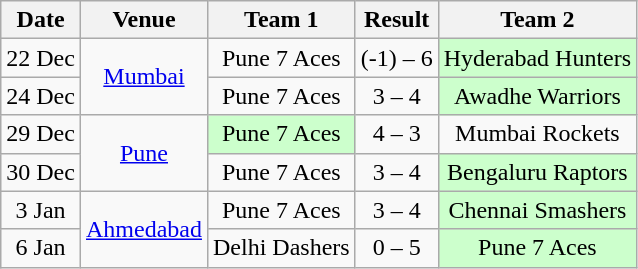<table class="wikitable" style="text-align: center;">
<tr>
<th>Date</th>
<th>Venue</th>
<th>Team 1</th>
<th>Result</th>
<th>Team 2</th>
</tr>
<tr>
<td>22 Dec</td>
<td rowspan="2"><a href='#'>Mumbai</a></td>
<td>Pune 7 Aces</td>
<td>(-1) – 6</td>
<td style="background:#cfc;">Hyderabad Hunters</td>
</tr>
<tr>
<td>24 Dec</td>
<td>Pune 7 Aces</td>
<td>3 – 4</td>
<td style="background:#cfc;">Awadhe Warriors</td>
</tr>
<tr>
<td>29 Dec</td>
<td rowspan="2"><a href='#'>Pune</a></td>
<td style="background:#cfc;">Pune 7 Aces</td>
<td>4 – 3</td>
<td>Mumbai Rockets</td>
</tr>
<tr>
<td>30 Dec</td>
<td>Pune 7 Aces</td>
<td>3 – 4</td>
<td style="background:#cfc;">Bengaluru Raptors</td>
</tr>
<tr>
<td>3 Jan</td>
<td rowspan="2"><a href='#'>Ahmedabad</a></td>
<td>Pune 7 Aces</td>
<td>3 – 4</td>
<td style="background:#cfc;">Chennai Smashers</td>
</tr>
<tr>
<td>6 Jan</td>
<td>Delhi Dashers</td>
<td>0 – 5</td>
<td style="background:#cfc;">Pune 7 Aces</td>
</tr>
</table>
